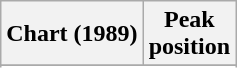<table class="wikitable sortable plainrowheaders" style="text-align:center">
<tr>
<th scope="col">Chart (1989)</th>
<th scope="col">Peak<br>position</th>
</tr>
<tr>
</tr>
<tr>
</tr>
<tr>
</tr>
<tr>
</tr>
<tr>
</tr>
<tr>
</tr>
<tr>
</tr>
<tr>
</tr>
<tr>
</tr>
<tr>
</tr>
</table>
